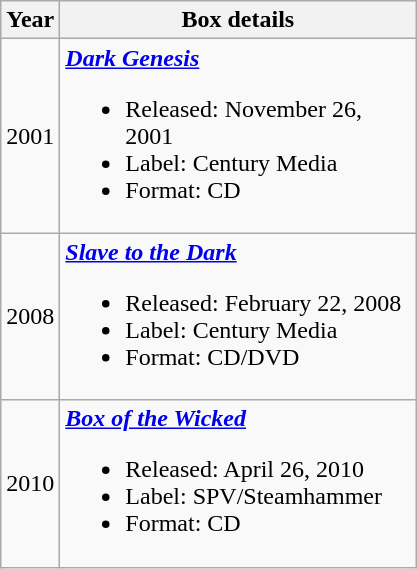<table class="wikitable" border="1">
<tr>
<th>Year</th>
<th width="230">Box details</th>
</tr>
<tr>
<td>2001</td>
<td><strong><em><a href='#'>Dark Genesis</a></em></strong><br><ul><li>Released: November 26, 2001</li><li>Label: Century Media</li><li>Format: CD</li></ul></td>
</tr>
<tr>
<td>2008</td>
<td><strong><em><a href='#'>Slave to the Dark</a></em></strong><br><ul><li>Released: February 22, 2008</li><li>Label: Century Media</li><li>Format: CD/DVD</li></ul></td>
</tr>
<tr>
<td>2010</td>
<td><strong><em><a href='#'>Box of the Wicked</a></em></strong><br><ul><li>Released: April 26, 2010</li><li>Label: SPV/Steamhammer</li><li>Format: CD</li></ul></td>
</tr>
</table>
